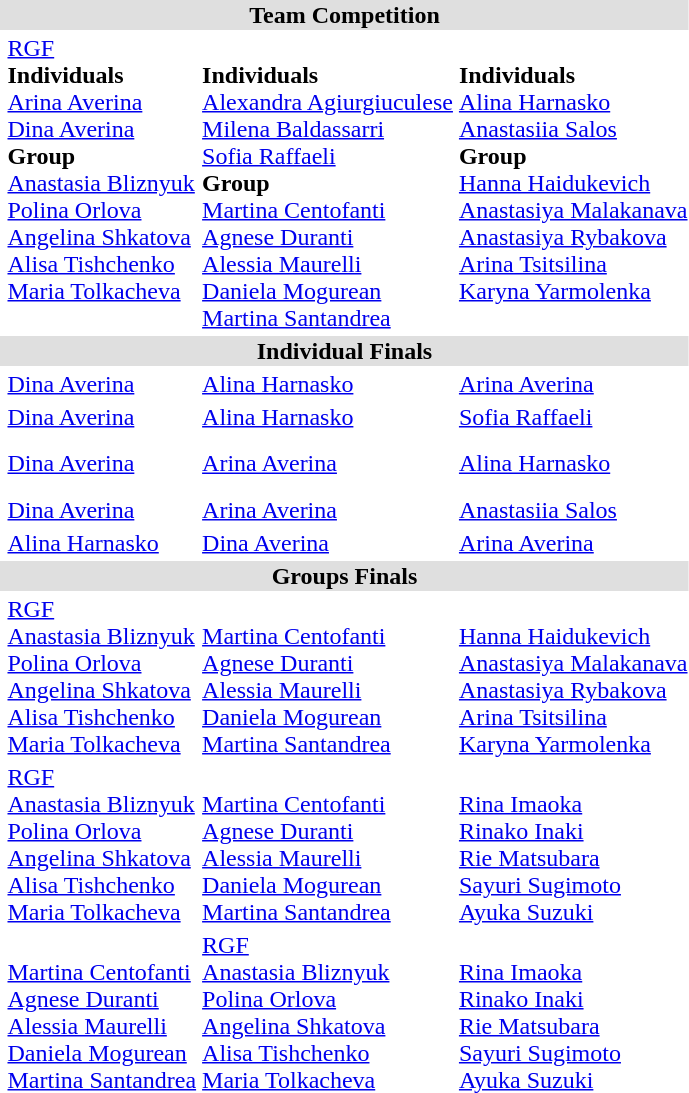<table>
<tr bgcolor="#DFDFDF">
<td colspan="4" align="center"><strong>Team Competition</strong></td>
</tr>
<tr>
<th scope=row style="text-align:left"><br></th>
<td valign="top"><a href='#'>RGF</a> <br><strong>Individuals</strong><br><a href='#'>Arina Averina</a><br><a href='#'>Dina Averina</a><br><strong>Group</strong><br><a href='#'>Anastasia Bliznyuk</a><br><a href='#'>Polina Orlova</a><br><a href='#'>Angelina Shkatova</a><br><a href='#'>Alisa Tishchenko</a><br><a href='#'>Maria Tolkacheva</a></td>
<td> <br><strong>Individuals</strong><br><a href='#'>Alexandra Agiurgiuculese</a><br><a href='#'>Milena Baldassarri</a><br><a href='#'>Sofia Raffaeli</a><br><strong>Group</strong><br><a href='#'>Martina Centofanti</a><br><a href='#'>Agnese Duranti</a><br><a href='#'>Alessia Maurelli</a><br><a href='#'>Daniela Mogurean</a><br><a href='#'>Martina Santandrea</a></td>
<td valign="top"> <br><strong>Individuals</strong><br><a href='#'>Alina Harnasko</a><br><a href='#'>Anastasiia Salos</a><br><strong>Group</strong><br><a href='#'>Hanna Haidukevich</a><br><a href='#'>Anastasiya Malakanava</a><br><a href='#'>Anastasiya Rybakova</a><br><a href='#'>Arina Tsitsilina</a><br><a href='#'>Karyna Yarmolenka</a></td>
</tr>
<tr bgcolor="#DFDFDF">
<td colspan="4" align="center"><strong>Individual Finals</strong></td>
</tr>
<tr>
<th scope=row style="text-align:left"><br></th>
<td><a href='#'>Dina Averina</a></td>
<td> <a href='#'>Alina Harnasko</a></td>
<td><a href='#'>Arina Averina</a></td>
</tr>
<tr>
<th scope=row style="text-align:left"><br></th>
<td><a href='#'>Dina Averina</a></td>
<td> <a href='#'>Alina Harnasko</a></td>
<td> <a href='#'>Sofia Raffaeli</a></td>
</tr>
<tr>
<th scope=row style="text-align:left"><br><br></th>
<td><a href='#'>Dina Averina</a></td>
<td><a href='#'>Arina Averina</a></td>
<td> <a href='#'>Alina Harnasko</a></td>
</tr>
<tr>
<th scope=row style="text-align:left"><br></th>
<td><a href='#'>Dina Averina</a></td>
<td><a href='#'>Arina Averina</a></td>
<td> <a href='#'>Anastasiia Salos</a></td>
</tr>
<tr>
<th scope=row style="text-align:left"><br></th>
<td> <a href='#'>Alina Harnasko</a></td>
<td><a href='#'>Dina Averina</a></td>
<td><a href='#'>Arina Averina</a></td>
</tr>
<tr bgcolor="#DFDFDF">
<td colspan="4" align="center"><strong>Groups Finals</strong></td>
</tr>
<tr>
<th scope=row style="text-align:left"><br></th>
<td><a href='#'>RGF</a> <br><a href='#'>Anastasia Bliznyuk</a><br><a href='#'>Polina Orlova</a><br><a href='#'>Angelina Shkatova</a><br><a href='#'>Alisa Tishchenko</a><br><a href='#'>Maria Tolkacheva</a></td>
<td> <br><a href='#'>Martina Centofanti</a><br><a href='#'>Agnese Duranti</a><br><a href='#'>Alessia Maurelli</a><br><a href='#'>Daniela Mogurean</a><br><a href='#'>Martina Santandrea</a></td>
<td> <br><a href='#'>Hanna Haidukevich</a><br><a href='#'>Anastasiya Malakanava</a><br><a href='#'>Anastasiya Rybakova</a><br><a href='#'>Arina Tsitsilina</a><br><a href='#'>Karyna Yarmolenka</a></td>
</tr>
<tr>
<th scope=row style="text-align:left"><br><br></th>
<td><a href='#'>RGF</a> <br><a href='#'>Anastasia Bliznyuk</a><br><a href='#'>Polina Orlova</a><br><a href='#'>Angelina Shkatova</a><br><a href='#'>Alisa Tishchenko</a><br><a href='#'>Maria Tolkacheva</a></td>
<td> <br><a href='#'>Martina Centofanti</a><br><a href='#'>Agnese Duranti</a><br><a href='#'>Alessia Maurelli</a><br><a href='#'>Daniela Mogurean</a><br><a href='#'>Martina Santandrea</a></td>
<td> <br><a href='#'>Rina Imaoka</a><br><a href='#'>Rinako Inaki</a><br><a href='#'>Rie Matsubara</a><br><a href='#'>Sayuri Sugimoto</a><br><a href='#'>Ayuka Suzuki</a></td>
</tr>
<tr>
<th scope=row style="text-align:left"><br><br></th>
<td> <br><a href='#'>Martina Centofanti</a><br><a href='#'>Agnese Duranti</a><br><a href='#'>Alessia Maurelli</a><br><a href='#'>Daniela Mogurean</a><br><a href='#'>Martina Santandrea</a></td>
<td><a href='#'>RGF</a> <br><a href='#'>Anastasia Bliznyuk</a><br><a href='#'>Polina Orlova</a><br><a href='#'>Angelina Shkatova</a><br><a href='#'>Alisa Tishchenko</a><br><a href='#'>Maria Tolkacheva</a></td>
<td> <br><a href='#'>Rina Imaoka</a><br><a href='#'>Rinako Inaki</a><br><a href='#'>Rie Matsubara</a><br><a href='#'>Sayuri Sugimoto</a><br><a href='#'>Ayuka Suzuki</a></td>
</tr>
</table>
